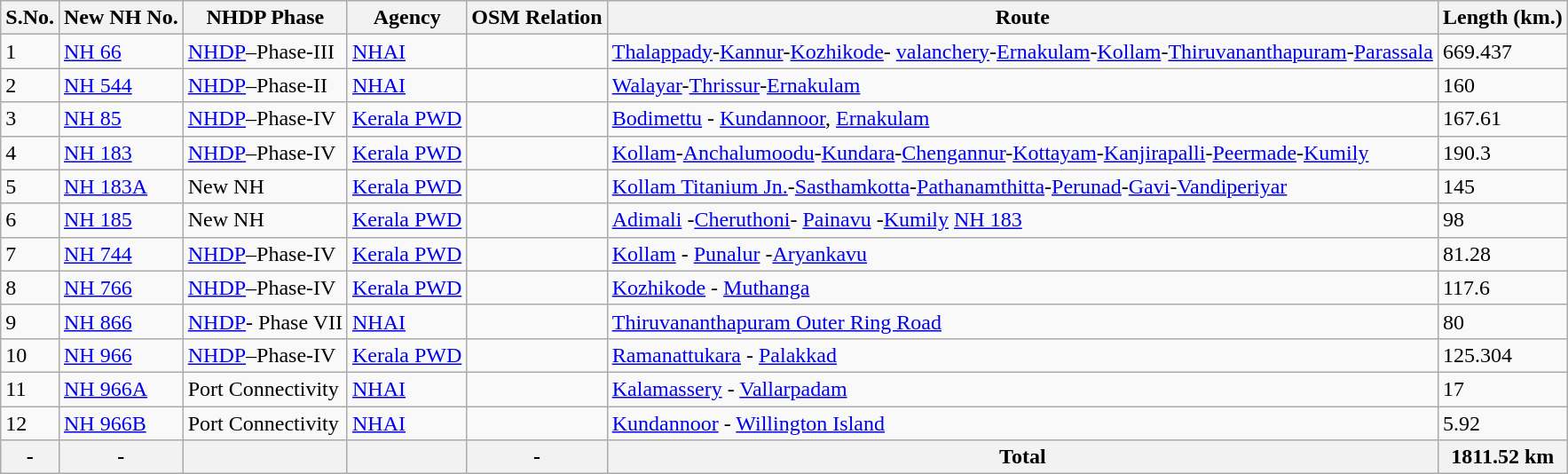<table class="wikitable">
<tr>
<th>S.No.</th>
<th>New NH No.</th>
<th>NHDP Phase</th>
<th>Agency</th>
<th>OSM Relation</th>
<th>Route</th>
<th>Length (km.)</th>
</tr>
<tr>
<td>1</td>
<td><a href='#'>NH 66</a></td>
<td><a href='#'>NHDP</a>–Phase-III</td>
<td><a href='#'>NHAI</a></td>
<td></td>
<td><a href='#'>Thalappady</a>-<a href='#'>Kannur</a>-<a href='#'>Kozhikode</a>- <a href='#'>valanchery</a>-<a href='#'>Ernakulam</a>-<a href='#'>Kollam</a>-<a href='#'>Thiruvananthapuram</a>-<a href='#'>Parassala</a></td>
<td>669.437</td>
</tr>
<tr>
<td>2</td>
<td><a href='#'>NH 544</a></td>
<td><a href='#'>NHDP</a>–Phase-II</td>
<td><a href='#'>NHAI</a></td>
<td></td>
<td><a href='#'>Walayar</a>-<a href='#'>Thrissur</a>-<a href='#'>Ernakulam</a></td>
<td>160</td>
</tr>
<tr>
<td>3</td>
<td><a href='#'>NH 85</a></td>
<td><a href='#'>NHDP</a>–Phase-IV</td>
<td><a href='#'>Kerala PWD</a></td>
<td></td>
<td><a href='#'>Bodimettu</a> - <a href='#'>Kundannoor</a>, <a href='#'>Ernakulam</a></td>
<td>167.61</td>
</tr>
<tr>
<td>4</td>
<td><a href='#'>NH 183</a></td>
<td><a href='#'>NHDP</a>–Phase-IV</td>
<td><a href='#'>Kerala PWD</a></td>
<td></td>
<td><a href='#'>Kollam</a>-<a href='#'>Anchalumoodu</a>-<a href='#'>Kundara</a>-<a href='#'>Chengannur</a>-<a href='#'>Kottayam</a>-<a href='#'>Kanjirapalli</a>-<a href='#'>Peermade</a>-<a href='#'>Kumily</a></td>
<td>190.3</td>
</tr>
<tr>
<td>5</td>
<td><a href='#'>NH 183A</a></td>
<td>New NH</td>
<td><a href='#'>Kerala PWD</a></td>
<td></td>
<td><a href='#'>Kollam Titanium Jn.</a>-<a href='#'>Sasthamkotta</a>-<a href='#'>Pathanamthitta</a>-<a href='#'>Perunad</a>-<a href='#'>Gavi</a>-<a href='#'>Vandiperiyar</a></td>
<td>145</td>
</tr>
<tr>
<td>6</td>
<td><a href='#'>NH 185</a></td>
<td>New NH</td>
<td><a href='#'>Kerala PWD</a></td>
<td></td>
<td><a href='#'>Adimali</a> -<a href='#'>Cheruthoni</a>- <a href='#'>Painavu</a> -<a href='#'>Kumily</a> <a href='#'>NH 183</a></td>
<td>98</td>
</tr>
<tr>
<td>7</td>
<td><a href='#'>NH 744</a></td>
<td><a href='#'>NHDP</a>–Phase-IV</td>
<td><a href='#'>Kerala PWD</a></td>
<td></td>
<td><a href='#'>Kollam</a> - <a href='#'>Punalur</a> -<a href='#'>Aryankavu</a></td>
<td>81.28</td>
</tr>
<tr>
<td>8</td>
<td><a href='#'>NH 766</a></td>
<td><a href='#'>NHDP</a>–Phase-IV</td>
<td><a href='#'>Kerala PWD</a></td>
<td></td>
<td><a href='#'>Kozhikode</a> - <a href='#'>Muthanga</a></td>
<td>117.6</td>
</tr>
<tr>
<td>9</td>
<td><a href='#'>NH 866</a></td>
<td><a href='#'>NHDP</a>- Phase VII</td>
<td><a href='#'>NHAI</a></td>
<td></td>
<td><a href='#'>Thiruvananthapuram Outer Ring Road</a></td>
<td>80</td>
</tr>
<tr>
<td>10</td>
<td><a href='#'>NH 966</a></td>
<td><a href='#'>NHDP</a>–Phase-IV</td>
<td><a href='#'>Kerala PWD</a></td>
<td></td>
<td><a href='#'>Ramanattukara</a> - <a href='#'>Palakkad</a></td>
<td>125.304</td>
</tr>
<tr>
<td>11</td>
<td><a href='#'>NH 966A</a></td>
<td>Port Connectivity</td>
<td><a href='#'>NHAI</a></td>
<td></td>
<td><a href='#'>Kalamassery</a> - <a href='#'>Vallarpadam</a></td>
<td>17</td>
</tr>
<tr>
<td>12</td>
<td><a href='#'>NH 966B</a></td>
<td>Port Connectivity</td>
<td><a href='#'>NHAI</a></td>
<td></td>
<td><a href='#'>Kundannoor</a> - <a href='#'>Willington Island</a></td>
<td>5.92</td>
</tr>
<tr>
<th>-</th>
<th>-</th>
<th></th>
<th></th>
<th>-</th>
<th>Total</th>
<th>1811.52 km</th>
</tr>
</table>
